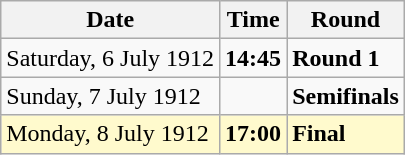<table class="wikitable">
<tr>
<th>Date</th>
<th>Time</th>
<th>Round</th>
</tr>
<tr>
<td>Saturday, 6 July 1912</td>
<td><strong>14:45</strong></td>
<td><strong>Round 1</strong></td>
</tr>
<tr>
<td>Sunday, 7 July 1912</td>
<td></td>
<td><strong>Semifinals</strong></td>
</tr>
<tr style=background:lemonchiffon>
<td>Monday, 8 July 1912</td>
<td><strong>17:00</strong></td>
<td><strong>Final</strong></td>
</tr>
</table>
